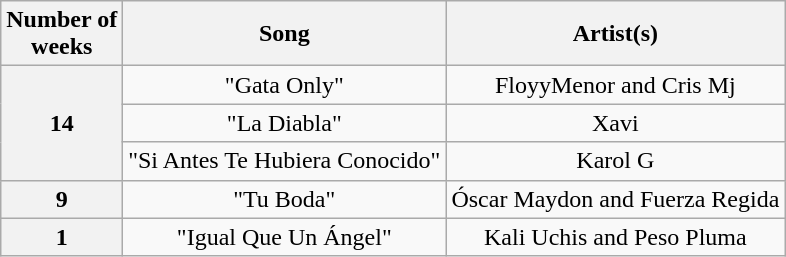<table class="wikitable plainrowheaders" style="text-align:center">
<tr>
<th>Number of<br>weeks</th>
<th>Song</th>
<th>Artist(s)</th>
</tr>
<tr>
<th scope="row" style="text-align:center" rowspan=3>14</th>
<td>"Gata Only"</td>
<td>FloyyMenor and Cris Mj</td>
</tr>
<tr>
<td>"La Diabla"</td>
<td>Xavi</td>
</tr>
<tr>
<td>"Si Antes Te Hubiera Conocido"</td>
<td>Karol G</td>
</tr>
<tr>
<th scope="row" style="text-align:center">9</th>
<td>"Tu Boda"</td>
<td>Óscar Maydon and Fuerza Regida</td>
</tr>
<tr>
<th scope="row" style="text-align:center">1</th>
<td>"Igual Que Un Ángel"</td>
<td>Kali Uchis and Peso Pluma</td>
</tr>
</table>
